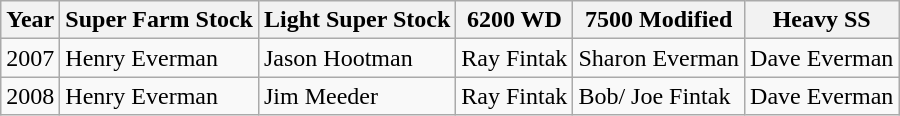<table class="wikitable" border="1">
<tr>
<th>Year</th>
<th>Super Farm Stock</th>
<th>Light Super Stock</th>
<th>6200 WD</th>
<th>7500 Modified</th>
<th>Heavy SS</th>
</tr>
<tr>
<td>2007</td>
<td>Henry Everman</td>
<td>Jason Hootman</td>
<td>Ray Fintak</td>
<td>Sharon Everman</td>
<td>Dave Everman</td>
</tr>
<tr>
<td>2008</td>
<td>Henry Everman</td>
<td>Jim Meeder</td>
<td>Ray Fintak</td>
<td>Bob/ Joe Fintak</td>
<td>Dave Everman</td>
</tr>
</table>
